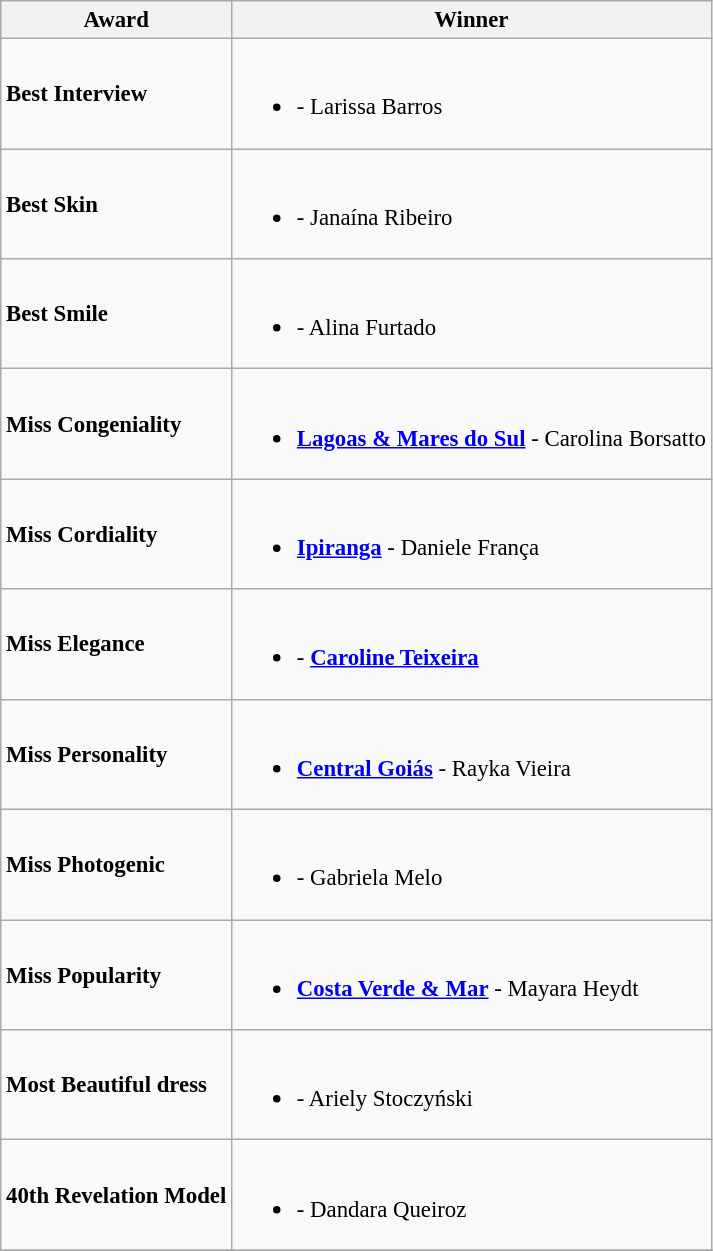<table class="wikitable sortable" style="font-size:95%;">
<tr>
<th>Award</th>
<th>Winner</th>
</tr>
<tr>
<td><strong>Best Interview</strong></td>
<td><br><ul><li><strong></strong> - Larissa Barros</li></ul></td>
</tr>
<tr>
<td><strong>Best Skin</strong></td>
<td><br><ul><li><strong></strong> - Janaína Ribeiro</li></ul></td>
</tr>
<tr>
<td><strong>Best Smile</strong></td>
<td><br><ul><li><strong></strong> - Alina Furtado</li></ul></td>
</tr>
<tr>
<td><strong>Miss Congeniality</strong></td>
<td><br><ul><li><strong> <a href='#'>Lagoas & Mares do Sul</a></strong> - Carolina Borsatto</li></ul></td>
</tr>
<tr>
<td><strong>Miss Cordiality</strong></td>
<td><br><ul><li><strong> <a href='#'>Ipiranga</a></strong> - Daniele França</li></ul></td>
</tr>
<tr>
<td><strong>Miss Elegance</strong></td>
<td><br><ul><li><strong></strong> - <strong><a href='#'>Caroline Teixeira</a></strong></li></ul></td>
</tr>
<tr>
<td><strong>Miss Personality</strong></td>
<td><br><ul><li><strong> <a href='#'>Central Goiás</a></strong> - Rayka Vieira</li></ul></td>
</tr>
<tr>
<td><strong>Miss Photogenic</strong></td>
<td><br><ul><li><strong></strong> - Gabriela Melo</li></ul></td>
</tr>
<tr>
<td><strong>Miss Popularity</strong></td>
<td><br><ul><li><strong> <a href='#'>Costa Verde & Mar</a></strong> - Mayara Heydt</li></ul></td>
</tr>
<tr>
<td><strong>Most Beautiful dress</strong></td>
<td><br><ul><li><strong></strong> - Ariely Stoczyński</li></ul></td>
</tr>
<tr>
<td><strong>40th Revelation Model</strong></td>
<td><br><ul><li><strong></strong> - Dandara Queiroz</li></ul></td>
</tr>
<tr>
</tr>
</table>
